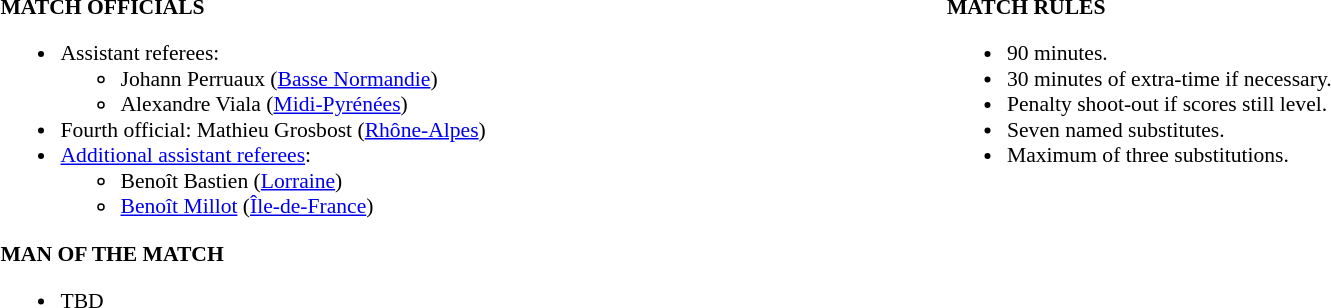<table width=100% style="font-size: 90%">
<tr>
<td width=50% valign=top><br><strong>MATCH OFFICIALS</strong><ul><li>Assistant referees:<ul><li>Johann Perruaux (<a href='#'>Basse Normandie</a>)</li><li>Alexandre Viala (<a href='#'>Midi-Pyrénées</a>)</li></ul></li><li>Fourth official: Mathieu Grosbost (<a href='#'>Rhône-Alpes</a>)</li><li><a href='#'>Additional assistant referees</a>:<ul><li>Benoît Bastien (<a href='#'>Lorraine</a>)</li><li><a href='#'>Benoît Millot</a> (<a href='#'>Île-de-France</a>)</li></ul></li></ul><strong>MAN OF THE MATCH</strong><ul><li>TBD</li></ul></td>
<td width=50% valign=top><br><strong>MATCH RULES</strong><ul><li>90 minutes.</li><li>30 minutes of extra-time if necessary.</li><li>Penalty shoot-out if scores still level.</li><li>Seven named substitutes.</li><li>Maximum of three substitutions.</li></ul></td>
</tr>
</table>
